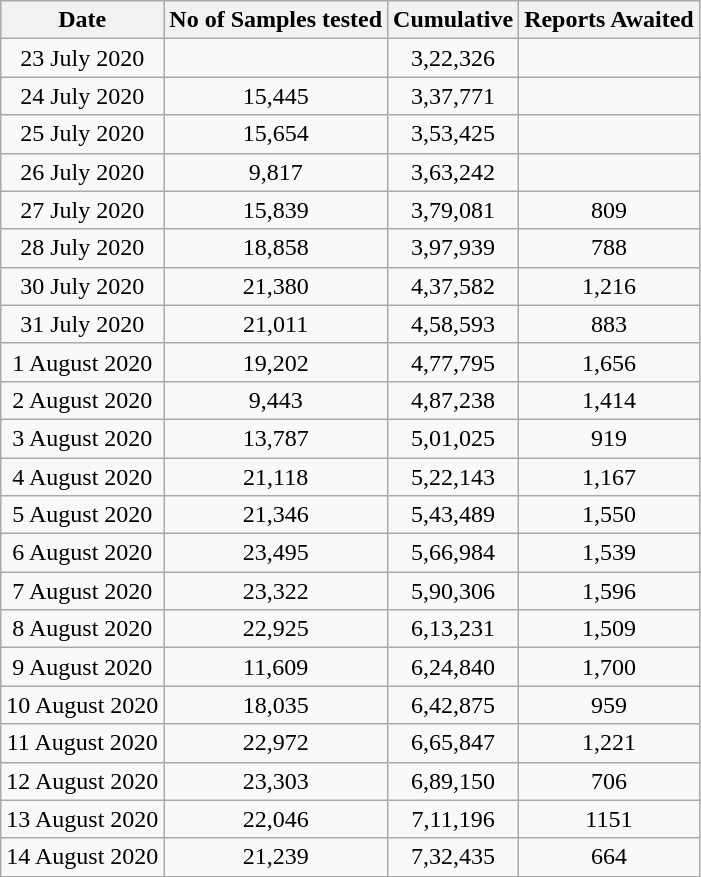<table class="wikitable" style="text-align:center;">
<tr>
<th>Date</th>
<th>No of Samples tested</th>
<th>Cumulative</th>
<th>Reports Awaited</th>
</tr>
<tr>
<td>23 July 2020</td>
<td></td>
<td>3,22,326</td>
<td></td>
</tr>
<tr>
<td>24 July 2020</td>
<td>15,445</td>
<td>3,37,771</td>
<td></td>
</tr>
<tr>
<td>25 July 2020</td>
<td>15,654</td>
<td>3,53,425</td>
<td></td>
</tr>
<tr>
<td>26 July 2020</td>
<td>9,817</td>
<td>3,63,242</td>
<td></td>
</tr>
<tr>
<td>27 July 2020</td>
<td>15,839</td>
<td>3,79,081</td>
<td>809</td>
</tr>
<tr>
<td>28 July 2020</td>
<td>18,858</td>
<td>3,97,939</td>
<td>788</td>
</tr>
<tr>
<td>30 July 2020</td>
<td>21,380</td>
<td>4,37,582</td>
<td>1,216</td>
</tr>
<tr>
<td>31 July 2020</td>
<td>21,011</td>
<td>4,58,593</td>
<td>883</td>
</tr>
<tr>
<td>1 August 2020</td>
<td>19,202</td>
<td>4,77,795</td>
<td>1,656</td>
</tr>
<tr>
<td>2 August 2020</td>
<td>9,443</td>
<td>4,87,238</td>
<td>1,414</td>
</tr>
<tr>
<td>3 August 2020</td>
<td>13,787</td>
<td>5,01,025</td>
<td>919</td>
</tr>
<tr>
<td>4 August 2020</td>
<td>21,118</td>
<td>5,22,143</td>
<td>1,167</td>
</tr>
<tr>
<td>5 August 2020</td>
<td>21,346</td>
<td>5,43,489</td>
<td>1,550</td>
</tr>
<tr>
<td>6 August 2020</td>
<td>23,495</td>
<td>5,66,984</td>
<td>1,539</td>
</tr>
<tr>
<td>7 August 2020</td>
<td>23,322</td>
<td>5,90,306</td>
<td>1,596</td>
</tr>
<tr>
<td>8 August 2020</td>
<td>22,925</td>
<td>6,13,231</td>
<td>1,509</td>
</tr>
<tr>
<td>9 August 2020</td>
<td>11,609</td>
<td>6,24,840</td>
<td>1,700</td>
</tr>
<tr>
<td>10 August 2020</td>
<td>18,035</td>
<td>6,42,875</td>
<td>959</td>
</tr>
<tr>
<td>11 August 2020</td>
<td>22,972</td>
<td>6,65,847</td>
<td>1,221</td>
</tr>
<tr>
<td>12 August 2020</td>
<td>23,303</td>
<td>6,89,150</td>
<td>706</td>
</tr>
<tr>
<td>13 August 2020</td>
<td>22,046</td>
<td>7,11,196</td>
<td>1151</td>
</tr>
<tr>
<td>14 August 2020</td>
<td>21,239</td>
<td>7,32,435</td>
<td>664</td>
</tr>
</table>
